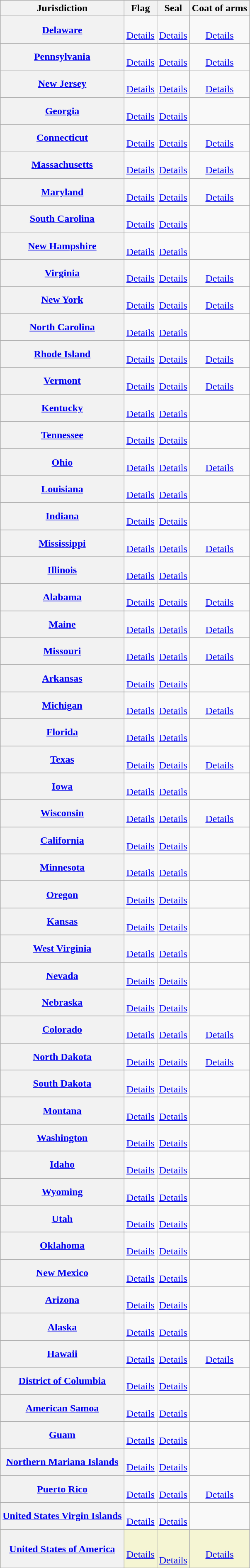<table class="wikitable sortable" style="text-align:center;">
<tr>
<th scope="col">Jurisdiction</th>
<th scope="col" class="unsortable">Flag</th>
<th scope="col" class="unsortable">Seal</th>
<th scope="col" class="unsortable">Coat of arms</th>
</tr>
<tr>
<th scope="row"><a href='#'>Delaware</a></th>
<td><br><a href='#'>Details</a></td>
<td><br><a href='#'>Details</a></td>
<td><br><a href='#'>Details</a></td>
</tr>
<tr>
<th scope="row"><a href='#'>Pennsylvania</a></th>
<td><br><a href='#'>Details</a></td>
<td><br><a href='#'>Details</a></td>
<td><br><a href='#'>Details</a></td>
</tr>
<tr>
<th scope="row"><a href='#'>New Jersey</a></th>
<td><br><a href='#'>Details</a></td>
<td><br><a href='#'>Details</a></td>
<td><br><a href='#'>Details</a></td>
</tr>
<tr>
<th scope="row"><a href='#'>Georgia</a></th>
<td><br><a href='#'>Details</a></td>
<td><br><a href='#'>Details</a></td>
<td></td>
</tr>
<tr>
<th scope="row"><a href='#'>Connecticut</a></th>
<td><br><a href='#'>Details</a></td>
<td><br><a href='#'>Details</a></td>
<td><br><a href='#'>Details</a></td>
</tr>
<tr>
<th scope="row"><a href='#'>Massachusetts</a></th>
<td><br><a href='#'>Details</a></td>
<td><br><a href='#'>Details</a></td>
<td><br><a href='#'>Details</a></td>
</tr>
<tr>
<th scope="row"><a href='#'>Maryland</a></th>
<td><br><a href='#'>Details</a></td>
<td><br><a href='#'>Details</a></td>
<td><br><a href='#'>Details</a></td>
</tr>
<tr>
<th scope="row"><a href='#'>South Carolina</a></th>
<td><br><a href='#'>Details</a></td>
<td><br><a href='#'>Details</a></td>
<td></td>
</tr>
<tr>
<th scope="row"><a href='#'>New Hampshire</a></th>
<td><br><a href='#'>Details</a></td>
<td><br><a href='#'>Details</a></td>
<td></td>
</tr>
<tr>
<th scope="row"><a href='#'>Virginia</a></th>
<td><br><a href='#'>Details</a></td>
<td><br><a href='#'>Details</a></td>
<td><br><a href='#'>Details</a></td>
</tr>
<tr>
<th scope="row"><a href='#'>New York</a></th>
<td><br><a href='#'>Details</a></td>
<td><br><a href='#'>Details</a></td>
<td><br><a href='#'>Details</a></td>
</tr>
<tr>
<th scope="row"><a href='#'>North Carolina</a></th>
<td><br><a href='#'>Details</a></td>
<td><br><a href='#'>Details</a></td>
<td></td>
</tr>
<tr>
<th scope="row"><a href='#'>Rhode Island</a></th>
<td><br><a href='#'>Details</a></td>
<td><br><a href='#'>Details</a></td>
<td><br><a href='#'>Details</a></td>
</tr>
<tr>
<th scope="row"><a href='#'>Vermont</a></th>
<td><br><a href='#'>Details</a></td>
<td><br><a href='#'>Details</a></td>
<td><br><a href='#'>Details</a></td>
</tr>
<tr>
<th scope="row"><a href='#'>Kentucky</a></th>
<td><br><a href='#'>Details</a></td>
<td><br><a href='#'>Details</a></td>
<td></td>
</tr>
<tr>
<th scope="row"><a href='#'>Tennessee</a></th>
<td><br><a href='#'>Details</a></td>
<td><br><a href='#'>Details</a></td>
<td></td>
</tr>
<tr>
<th scope="row"><a href='#'>Ohio</a></th>
<td><br><a href='#'>Details</a></td>
<td><br><a href='#'>Details</a></td>
<td><br><a href='#'>Details</a></td>
</tr>
<tr>
<th scope="row"><a href='#'>Louisiana</a></th>
<td><br><a href='#'>Details</a></td>
<td><br><a href='#'>Details</a></td>
<td></td>
</tr>
<tr>
<th scope="row"><a href='#'>Indiana</a></th>
<td><br><a href='#'>Details</a></td>
<td><br><a href='#'>Details</a></td>
<td></td>
</tr>
<tr>
<th scope="row"><a href='#'>Mississippi</a></th>
<td><br><a href='#'>Details</a></td>
<td><br><a href='#'>Details</a></td>
<td><br><a href='#'>Details</a></td>
</tr>
<tr>
<th scope="row"><a href='#'>Illinois</a></th>
<td><br><a href='#'>Details</a></td>
<td><br><a href='#'>Details</a></td>
<td></td>
</tr>
<tr>
<th scope="row"><a href='#'>Alabama</a></th>
<td><br><a href='#'>Details</a></td>
<td><br><a href='#'>Details</a></td>
<td><br><a href='#'>Details</a></td>
</tr>
<tr>
<th scope="row"><a href='#'>Maine</a></th>
<td><br><a href='#'>Details</a></td>
<td><br><a href='#'>Details</a></td>
<td><br><a href='#'>Details</a></td>
</tr>
<tr>
<th scope="row"><a href='#'>Missouri</a></th>
<td><br><a href='#'>Details</a></td>
<td><br><a href='#'>Details</a></td>
<td><br><a href='#'>Details</a></td>
</tr>
<tr>
<th scope="row"><a href='#'>Arkansas</a></th>
<td><br><a href='#'>Details</a></td>
<td><br><a href='#'>Details</a></td>
<td></td>
</tr>
<tr>
<th scope="row"><a href='#'>Michigan</a></th>
<td><br><a href='#'>Details</a></td>
<td><br><a href='#'>Details</a></td>
<td><br><a href='#'>Details</a></td>
</tr>
<tr>
<th scope="row"><a href='#'>Florida</a></th>
<td><br><a href='#'>Details</a></td>
<td><br><a href='#'>Details</a></td>
<td></td>
</tr>
<tr>
<th scope="row"><a href='#'>Texas</a></th>
<td><br><a href='#'>Details</a></td>
<td><br><a href='#'>Details</a></td>
<td><br><a href='#'>Details</a></td>
</tr>
<tr>
<th scope="row"><a href='#'>Iowa</a></th>
<td><br><a href='#'>Details</a></td>
<td><br><a href='#'>Details</a></td>
<td></td>
</tr>
<tr>
<th scope="row"><a href='#'>Wisconsin</a></th>
<td><br><a href='#'>Details</a></td>
<td><br><a href='#'>Details</a></td>
<td><br><a href='#'>Details</a></td>
</tr>
<tr>
<th scope="row"><a href='#'>California</a></th>
<td><br><a href='#'>Details</a></td>
<td><br><a href='#'>Details</a></td>
<td></td>
</tr>
<tr>
<th scope="row"><a href='#'>Minnesota</a></th>
<td><br><a href='#'>Details</a></td>
<td><br><a href='#'>Details</a></td>
<td></td>
</tr>
<tr>
<th scope="row"><a href='#'>Oregon</a></th>
<td><br><a href='#'>Details</a></td>
<td><br><a href='#'>Details</a></td>
<td></td>
</tr>
<tr>
<th scope="row"><a href='#'>Kansas</a></th>
<td><br><a href='#'>Details</a></td>
<td><br><a href='#'>Details</a></td>
<td></td>
</tr>
<tr>
<th scope="row"><a href='#'>West Virginia</a></th>
<td><br><a href='#'>Details</a></td>
<td><br><a href='#'>Details</a></td>
<td></td>
</tr>
<tr>
<th scope="row"><a href='#'>Nevada</a></th>
<td><br><a href='#'>Details</a></td>
<td><br><a href='#'>Details</a></td>
<td></td>
</tr>
<tr>
<th scope="row"><a href='#'>Nebraska</a></th>
<td><br><a href='#'>Details</a></td>
<td><br><a href='#'>Details</a></td>
<td></td>
</tr>
<tr>
<th scope="row"><a href='#'>Colorado</a></th>
<td><br><a href='#'>Details</a></td>
<td><br><a href='#'>Details</a></td>
<td><br><a href='#'>Details</a></td>
</tr>
<tr>
<th scope="row"><a href='#'>North Dakota</a></th>
<td><br><a href='#'>Details</a></td>
<td><br><a href='#'>Details</a></td>
<td><br><a href='#'>Details</a></td>
</tr>
<tr>
<th scope="row"><a href='#'>South Dakota</a></th>
<td><br><a href='#'>Details</a></td>
<td><br><a href='#'>Details</a></td>
<td></td>
</tr>
<tr>
<th scope="row"><a href='#'>Montana</a></th>
<td><br><a href='#'>Details</a></td>
<td><br><a href='#'>Details</a></td>
<td></td>
</tr>
<tr>
<th scope="row"><a href='#'>Washington</a></th>
<td><br><a href='#'>Details</a></td>
<td><br><a href='#'>Details</a></td>
<td></td>
</tr>
<tr>
<th scope="row"><a href='#'>Idaho</a></th>
<td><br><a href='#'>Details</a></td>
<td><br><a href='#'>Details</a></td>
<td></td>
</tr>
<tr>
<th scope="row"><a href='#'>Wyoming</a></th>
<td><br><a href='#'>Details</a></td>
<td><br><a href='#'>Details</a></td>
<td></td>
</tr>
<tr>
<th scope="row"><a href='#'>Utah</a></th>
<td><br><a href='#'>Details</a></td>
<td><br><a href='#'>Details</a></td>
<td></td>
</tr>
<tr>
<th scope="row"><a href='#'>Oklahoma</a></th>
<td><br><a href='#'>Details</a></td>
<td><br><a href='#'>Details</a></td>
<td></td>
</tr>
<tr>
<th scope="row"><a href='#'>New Mexico</a></th>
<td><br><a href='#'>Details</a></td>
<td><br><a href='#'>Details</a></td>
<td></td>
</tr>
<tr>
<th scope="row"><a href='#'>Arizona</a></th>
<td><br><a href='#'>Details</a></td>
<td><br><a href='#'>Details</a></td>
<td></td>
</tr>
<tr>
<th scope="row"><a href='#'>Alaska</a></th>
<td><br><a href='#'>Details</a></td>
<td><br><a href='#'>Details</a></td>
<td></td>
</tr>
<tr>
<th scope="row"><a href='#'>Hawaii</a></th>
<td><br><a href='#'>Details</a></td>
<td><br><a href='#'>Details</a></td>
<td><br><a href='#'>Details</a></td>
</tr>
<tr>
<th scope="row"><a href='#'>District of Columbia</a></th>
<td><br><a href='#'>Details</a></td>
<td><br><a href='#'>Details</a></td>
<td></td>
</tr>
<tr>
<th scope="row"><a href='#'>American Samoa</a></th>
<td><br><a href='#'>Details</a></td>
<td><br><a href='#'>Details</a></td>
<td></td>
</tr>
<tr>
<th scope="row"><a href='#'>Guam</a></th>
<td><br><a href='#'>Details</a></td>
<td><br><a href='#'>Details</a></td>
<td></td>
</tr>
<tr>
<th scope="row"><a href='#'>Northern Mariana Islands</a></th>
<td><br><a href='#'>Details</a></td>
<td><br><a href='#'>Details</a></td>
<td></td>
</tr>
<tr>
<th scope="row"><a href='#'>Puerto Rico</a></th>
<td><br><a href='#'>Details</a></td>
<td><br><a href='#'>Details</a></td>
<td><br><a href='#'>Details</a></td>
</tr>
<tr>
<th scope="row"><a href='#'>United States Virgin Islands</a></th>
<td><br><a href='#'>Details</a></td>
<td><br><a href='#'>Details</a></td>
<td></td>
</tr>
<tr>
</tr>
<tr style="background:#f5f5d3;">
<th scope="row"><a href='#'>United States of America</a></th>
<td><br><a href='#'>Details</a></td>
<td><br><br><a href='#'>Details</a></td>
<td><br><a href='#'>Details</a></td>
</tr>
</table>
